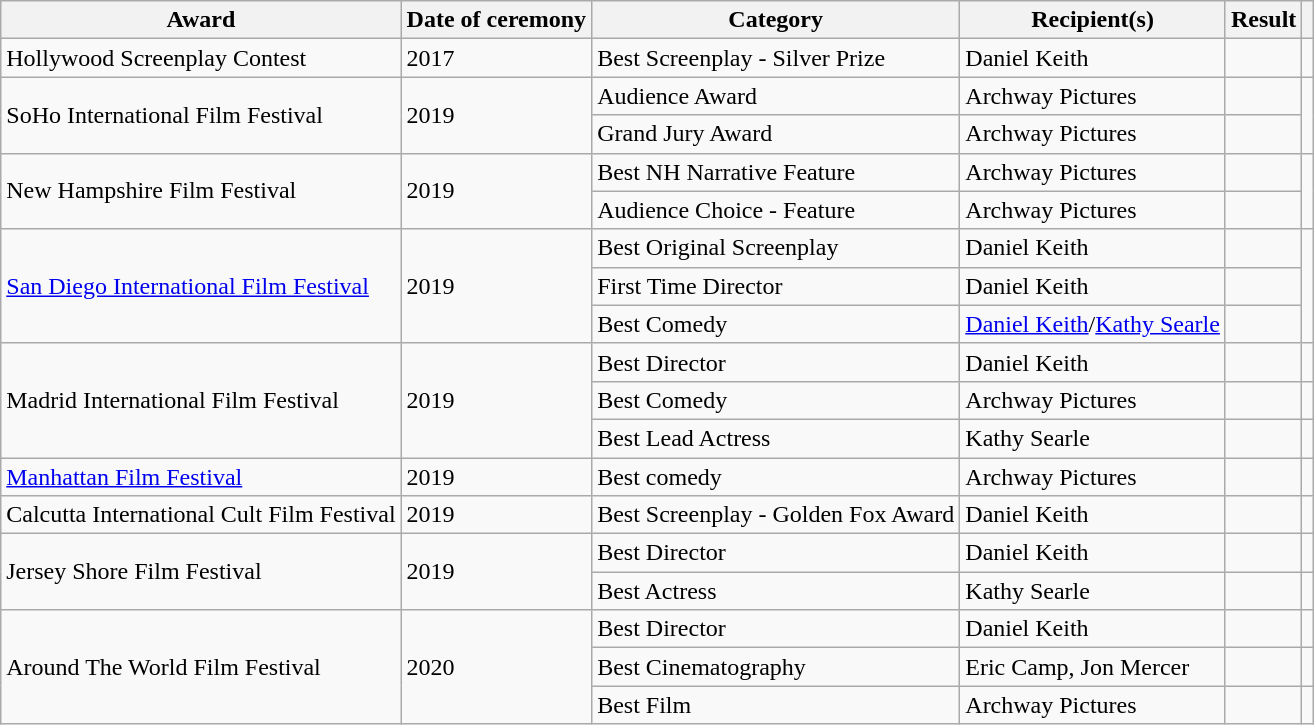<table class="wikitable plainrowheaders sortable">
<tr>
<th scope="col">Award</th>
<th scope="col">Date of ceremony</th>
<th scope="col">Category</th>
<th scope="col">Recipient(s)</th>
<th scope="col">Result</th>
<th class="unsortable" scope="col"></th>
</tr>
<tr>
<td>Hollywood Screenplay Contest</td>
<td>2017</td>
<td>Best Screenplay - Silver Prize</td>
<td>Daniel Keith</td>
<td></td>
<td></td>
</tr>
<tr>
<td rowspan="2">SoHo International Film Festival</td>
<td rowspan="2">2019</td>
<td>Audience Award</td>
<td>Archway Pictures</td>
<td></td>
<td rowspan="2"></td>
</tr>
<tr>
<td>Grand Jury Award</td>
<td>Archway Pictures</td>
<td></td>
</tr>
<tr>
<td rowspan="2">New Hampshire Film Festival</td>
<td rowspan="2">2019</td>
<td>Best NH Narrative Feature</td>
<td>Archway Pictures</td>
<td></td>
<td rowspan="2"></td>
</tr>
<tr>
<td>Audience Choice - Feature</td>
<td>Archway Pictures</td>
<td></td>
</tr>
<tr>
<td rowspan="3"><a href='#'>San Diego International Film Festival</a></td>
<td rowspan="3">2019</td>
<td>Best Original Screenplay</td>
<td>Daniel Keith</td>
<td></td>
<td rowspan="3"></td>
</tr>
<tr>
<td>First Time Director</td>
<td>Daniel Keith</td>
<td></td>
</tr>
<tr>
<td>Best Comedy</td>
<td><a href='#'>Daniel Keith</a>/<a href='#'>Kathy Searle</a></td>
<td></td>
</tr>
<tr>
<td rowspan="3">Madrid International Film Festival</td>
<td rowspan="3">2019</td>
<td>Best Director</td>
<td>Daniel Keith</td>
<td></td>
<td></td>
</tr>
<tr>
<td>Best Comedy</td>
<td>Archway Pictures</td>
<td></td>
<td></td>
</tr>
<tr>
<td>Best Lead Actress</td>
<td>Kathy Searle</td>
<td></td>
<td></td>
</tr>
<tr>
<td><a href='#'>Manhattan Film Festival</a></td>
<td>2019</td>
<td>Best comedy</td>
<td>Archway Pictures</td>
<td></td>
<td></td>
</tr>
<tr>
<td>Calcutta International Cult Film Festival</td>
<td>2019</td>
<td>Best Screenplay - Golden Fox Award</td>
<td>Daniel Keith</td>
<td></td>
<td></td>
</tr>
<tr>
<td rowspan="2">Jersey Shore Film Festival</td>
<td rowspan="2">2019</td>
<td>Best Director</td>
<td>Daniel Keith</td>
<td></td>
<td></td>
</tr>
<tr>
<td>Best Actress</td>
<td>Kathy Searle</td>
<td></td>
<td></td>
</tr>
<tr>
<td rowspan="3">Around The World Film Festival</td>
<td rowspan="3">2020</td>
<td>Best Director</td>
<td>Daniel Keith</td>
<td></td>
<td></td>
</tr>
<tr>
<td>Best Cinematography</td>
<td>Eric Camp, Jon Mercer</td>
<td></td>
<td></td>
</tr>
<tr>
<td>Best Film</td>
<td>Archway Pictures</td>
<td></td>
<td></td>
</tr>
</table>
